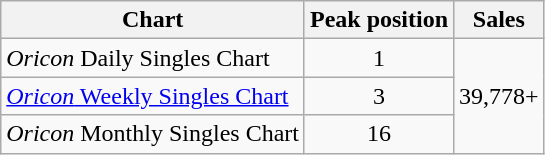<table class="wikitable">
<tr>
<th style="text-align:center;">Chart</th>
<th style="text-align:center;">Peak position</th>
<th style="text-align:center;">Sales</th>
</tr>
<tr>
<td align="left"><em>Oricon</em> Daily Singles Chart</td>
<td style="text-align:center;">1</td>
<td style="text-align:center;" rowspan="3">39,778+</td>
</tr>
<tr>
<td align="left"><a href='#'><em>Oricon</em> Weekly Singles Chart</a></td>
<td style="text-align:center;">3</td>
</tr>
<tr>
<td align="left"><em>Oricon</em> Monthly Singles Chart</td>
<td style="text-align:center;">16</td>
</tr>
</table>
